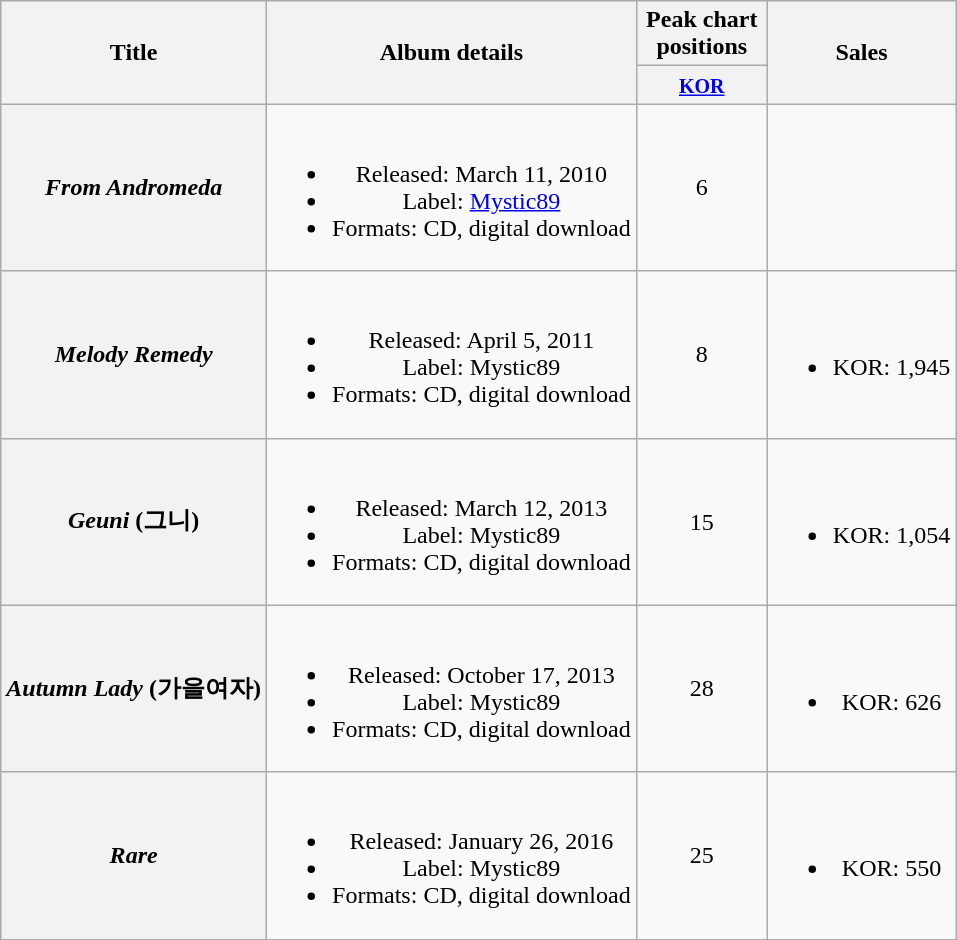<table class="wikitable plainrowheaders" style="text-align:center;">
<tr>
<th scope="col" rowspan="2">Title</th>
<th scope="col" rowspan="2">Album details</th>
<th scope="col" colspan="1" style="width:5em;">Peak chart positions</th>
<th scope="col" rowspan="2">Sales</th>
</tr>
<tr>
<th><small><a href='#'>KOR</a></small><br></th>
</tr>
<tr>
<th scope="row"><em>From Andromeda</em></th>
<td><br><ul><li>Released: March 11, 2010</li><li>Label: <a href='#'>Mystic89</a></li><li>Formats: CD, digital download</li></ul></td>
<td>6</td>
<td></td>
</tr>
<tr>
<th scope="row"><em>Melody Remedy</em></th>
<td><br><ul><li>Released: April 5, 2011</li><li>Label: Mystic89</li><li>Formats: CD, digital download</li></ul></td>
<td>8</td>
<td><br><ul><li>KOR: 1,945</li></ul></td>
</tr>
<tr>
<th scope="row"><em>Geuni</em> (그니)</th>
<td><br><ul><li>Released: March 12, 2013</li><li>Label: Mystic89</li><li>Formats: CD, digital download</li></ul></td>
<td>15</td>
<td><br><ul><li>KOR: 1,054</li></ul></td>
</tr>
<tr>
<th scope="row"><em>Autumn Lady</em> (가을여자)</th>
<td><br><ul><li>Released: October 17, 2013</li><li>Label: Mystic89</li><li>Formats: CD, digital download</li></ul></td>
<td>28</td>
<td><br><ul><li>KOR: 626</li></ul></td>
</tr>
<tr>
<th scope="row"><em>Rare</em></th>
<td><br><ul><li>Released: January 26, 2016</li><li>Label: Mystic89</li><li>Formats: CD, digital download</li></ul></td>
<td>25</td>
<td><br><ul><li>KOR: 550</li></ul></td>
</tr>
<tr>
</tr>
</table>
